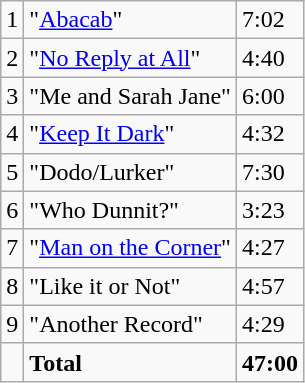<table class="wikitable">
<tr>
<td>1</td>
<td>"<a href='#'>Abacab</a>"</td>
<td>7:02</td>
</tr>
<tr>
<td>2</td>
<td>"<a href='#'>No Reply at All</a>"</td>
<td>4:40</td>
</tr>
<tr>
<td>3</td>
<td>"Me and Sarah Jane"</td>
<td>6:00</td>
</tr>
<tr>
<td>4</td>
<td>"<a href='#'>Keep It Dark</a>"</td>
<td>4:32</td>
</tr>
<tr>
<td>5</td>
<td>"Dodo/Lurker"</td>
<td>7:30</td>
</tr>
<tr>
<td>6</td>
<td>"Who Dunnit?"</td>
<td>3:23</td>
</tr>
<tr>
<td>7</td>
<td>"<a href='#'>Man on the Corner</a>"</td>
<td>4:27</td>
</tr>
<tr>
<td>8</td>
<td>"Like it or Not"</td>
<td>4:57</td>
</tr>
<tr>
<td>9</td>
<td>"Another Record"</td>
<td>4:29</td>
</tr>
<tr>
<td></td>
<td><strong>Total</strong></td>
<td><strong>47:00</strong></td>
</tr>
</table>
